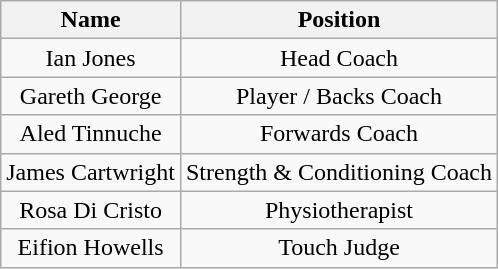<table class="wikitable" style="text-align:center">
<tr>
<th>Name</th>
<th>Position</th>
</tr>
<tr>
<td>Ian Jones</td>
<td>Head Coach</td>
</tr>
<tr>
<td>Gareth George</td>
<td>Player / Backs Coach</td>
</tr>
<tr>
<td>Aled Tinnuche</td>
<td>Forwards Coach</td>
</tr>
<tr>
<td>James Cartwright</td>
<td>Strength & Conditioning Coach</td>
</tr>
<tr>
<td>Rosa Di Cristo</td>
<td>Physiotherapist</td>
</tr>
<tr>
<td>Eifion Howells</td>
<td>Touch Judge</td>
</tr>
</table>
